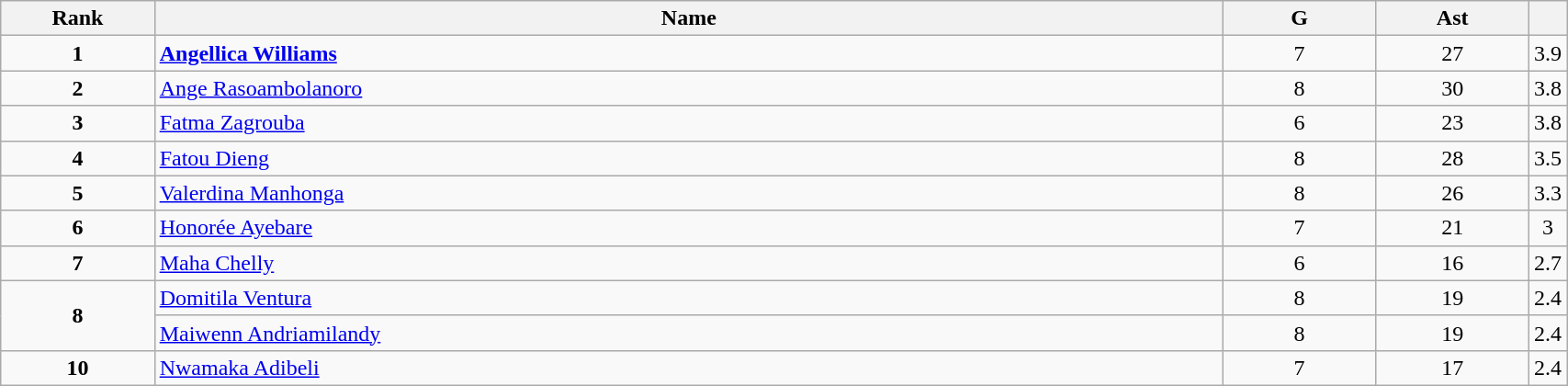<table class="wikitable" style="width:90%;">
<tr>
<th style="width:10%;">Rank</th>
<th style="width:70%;">Name</th>
<th style="width:10%;">G</th>
<th style="width:10%;">Ast</th>
<th style="width:10%;"></th>
</tr>
<tr align=center>
<td><strong>1</strong></td>
<td align=left> <strong><a href='#'>Angellica Williams</a></strong></td>
<td>7</td>
<td>27</td>
<td>3.9</td>
</tr>
<tr align=center>
<td><strong>2</strong></td>
<td align=left> <a href='#'>Ange Rasoambolanoro</a></td>
<td>8</td>
<td>30</td>
<td>3.8</td>
</tr>
<tr align=center>
<td><strong>3</strong></td>
<td align=left> <a href='#'>Fatma Zagrouba</a></td>
<td>6</td>
<td>23</td>
<td>3.8</td>
</tr>
<tr align=center>
<td><strong>4</strong></td>
<td align=left> <a href='#'>Fatou Dieng</a></td>
<td>8</td>
<td>28</td>
<td>3.5</td>
</tr>
<tr align=center>
<td><strong>5</strong></td>
<td align=left> <a href='#'>Valerdina Manhonga</a></td>
<td>8</td>
<td>26</td>
<td>3.3</td>
</tr>
<tr align=center>
<td><strong>6</strong></td>
<td align=left> <a href='#'>Honorée Ayebare</a></td>
<td>7</td>
<td>21</td>
<td>3</td>
</tr>
<tr align=center>
<td><strong>7</strong></td>
<td align=left> <a href='#'>Maha Chelly</a></td>
<td>6</td>
<td>16</td>
<td>2.7</td>
</tr>
<tr align=center>
<td rowspan=2><strong>8</strong></td>
<td align=left> <a href='#'>Domitila Ventura</a></td>
<td>8</td>
<td>19</td>
<td>2.4</td>
</tr>
<tr align=center>
<td align=left> <a href='#'>Maiwenn Andriamilandy</a></td>
<td>8</td>
<td>19</td>
<td>2.4</td>
</tr>
<tr align=center>
<td><strong>10</strong></td>
<td align=left> <a href='#'>Nwamaka Adibeli</a></td>
<td>7</td>
<td>17</td>
<td>2.4</td>
</tr>
</table>
